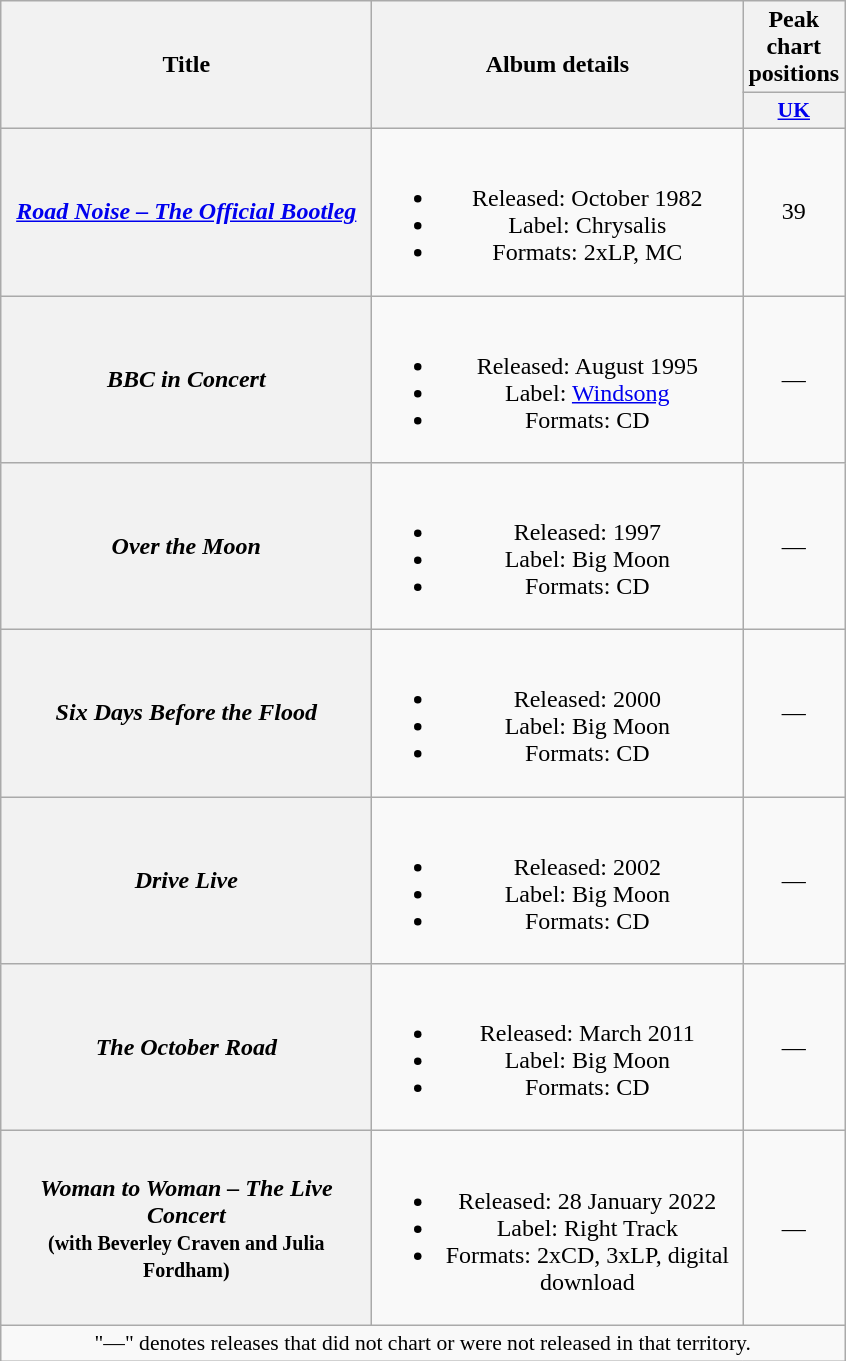<table class="wikitable plainrowheaders" style="text-align:center;">
<tr>
<th rowspan="2" scope="col" style="width:15em;">Title</th>
<th rowspan="2" scope="col" style="width:15em;">Album details</th>
<th>Peak chart positions</th>
</tr>
<tr>
<th scope="col" style="width:2em;font-size:90%;"><a href='#'>UK</a><br></th>
</tr>
<tr>
<th scope="row"><em><a href='#'>Road Noise – The Official Bootleg</a></em></th>
<td><br><ul><li>Released: October 1982</li><li>Label: Chrysalis</li><li>Formats: 2xLP, MC</li></ul></td>
<td>39</td>
</tr>
<tr>
<th scope="row"><em>BBC in Concert</em></th>
<td><br><ul><li>Released: August 1995</li><li>Label: <a href='#'>Windsong</a></li><li>Formats: CD</li></ul></td>
<td>—</td>
</tr>
<tr>
<th scope="row"><em>Over the Moon</em></th>
<td><br><ul><li>Released: 1997</li><li>Label: Big Moon</li><li>Formats: CD</li></ul></td>
<td>—</td>
</tr>
<tr>
<th scope="row"><em>Six Days Before the Flood</em></th>
<td><br><ul><li>Released: 2000</li><li>Label: Big Moon</li><li>Formats: CD</li></ul></td>
<td>—</td>
</tr>
<tr>
<th scope="row"><em>Drive Live</em></th>
<td><br><ul><li>Released: 2002</li><li>Label: Big Moon</li><li>Formats: CD</li></ul></td>
<td>—</td>
</tr>
<tr>
<th scope="row"><em>The October Road</em></th>
<td><br><ul><li>Released: March 2011</li><li>Label: Big Moon</li><li>Formats: CD</li></ul></td>
<td>—</td>
</tr>
<tr>
<th scope="row"><em>Woman to Woman – The Live Concert</em><br><small>(with Beverley Craven and Julia Fordham)</small></th>
<td><br><ul><li>Released: 28 January 2022</li><li>Label: Right Track</li><li>Formats: 2xCD, 3xLP, digital download</li></ul></td>
<td>—</td>
</tr>
<tr>
<td colspan="3" style="font-size:90%">"—" denotes releases that did not chart or were not released in that territory.</td>
</tr>
</table>
